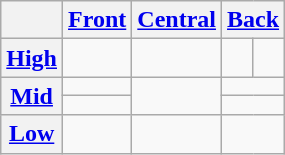<table class="wikitable" style="text-align:center">
<tr>
<th></th>
<th><a href='#'>Front</a></th>
<th><a href='#'>Central</a></th>
<th colspan="2"><a href='#'>Back</a></th>
</tr>
<tr>
<th><a href='#'>High</a></th>
<td align="center"></td>
<td></td>
<td></td>
<td></td>
</tr>
<tr>
<th rowspan="2"><a href='#'>Mid</a></th>
<td></td>
<td rowspan="2"></td>
<td colspan="2"></td>
</tr>
<tr>
<td></td>
<td colspan="2"></td>
</tr>
<tr>
<th><a href='#'>Low</a></th>
<td></td>
<td></td>
<td colspan="2"></td>
</tr>
</table>
